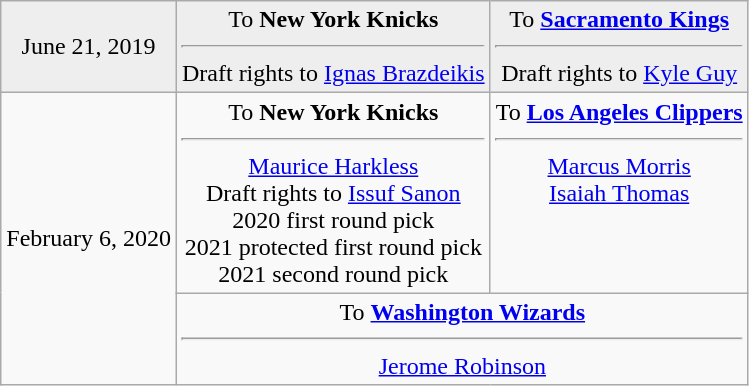<table class="wikitable" style="text-align:center;">
<tr style="background:#eee;">
<td>June 21, 2019</td>
<td style="vertical-align:top;">To <strong>New York Knicks</strong><hr>Draft rights to <a href='#'>Ignas Brazdeikis</a></td>
<td style="vertical-align:top;">To <strong><a href='#'>Sacramento Kings</a></strong><hr>Draft rights to <a href='#'>Kyle Guy</a></td>
</tr>
<tr>
<td rowspan="2">February 6, 2020</td>
<td style="vertical-align:top;">To <strong>New York Knicks</strong><hr><a href='#'>Maurice Harkless</a><br>Draft rights to <a href='#'>Issuf Sanon</a><br>2020 first round pick<br>2021 protected first round pick<br>2021 second round pick</td>
<td style="vertical-align:top;">To <strong><a href='#'>Los Angeles Clippers</a></strong><hr><a href='#'>Marcus Morris</a><br><a href='#'>Isaiah Thomas</a></td>
</tr>
<tr>
<td style="vertical-align:top;" colspan="2">To <strong><a href='#'>Washington Wizards</a></strong><hr><a href='#'>Jerome Robinson</a></td>
</tr>
</table>
